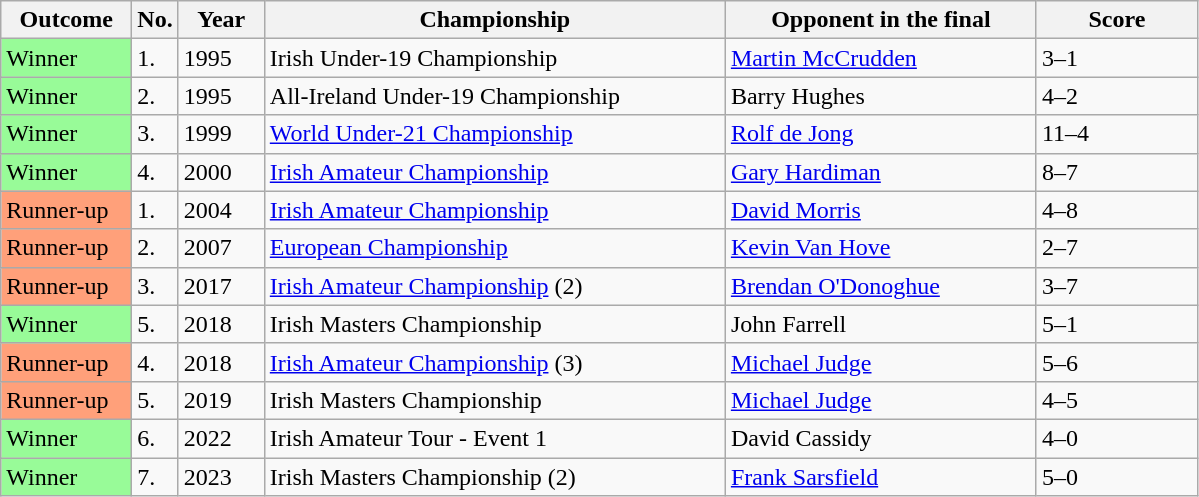<table class="sortable wikitable">
<tr>
<th width="80">Outcome</th>
<th width="20">No.</th>
<th width="50">Year</th>
<th width="300">Championship</th>
<th width="200">Opponent in the final</th>
<th width="100">Score</th>
</tr>
<tr>
<td style="background:#98FB98">Winner</td>
<td>1.</td>
<td>1995</td>
<td>Irish Under-19 Championship</td>
<td> <a href='#'>Martin McCrudden</a></td>
<td>3–1</td>
</tr>
<tr>
<td style="background:#98FB98">Winner</td>
<td>2.</td>
<td>1995</td>
<td>All-Ireland Under-19 Championship</td>
<td> Barry Hughes</td>
<td>4–2</td>
</tr>
<tr>
<td style="background:#98FB98">Winner</td>
<td>3.</td>
<td>1999</td>
<td><a href='#'>World Under-21 Championship</a></td>
<td> <a href='#'>Rolf de Jong</a></td>
<td>11–4</td>
</tr>
<tr>
<td style="background:#98FB98">Winner</td>
<td>4.</td>
<td>2000</td>
<td><a href='#'>Irish Amateur Championship</a></td>
<td> <a href='#'>Gary Hardiman</a></td>
<td>8–7</td>
</tr>
<tr>
<td style="background:#ffa07a;">Runner-up</td>
<td>1.</td>
<td>2004</td>
<td><a href='#'>Irish Amateur Championship</a></td>
<td> <a href='#'>David Morris</a></td>
<td>4–8</td>
</tr>
<tr>
<td style="background:#ffa07a;">Runner-up</td>
<td>2.</td>
<td>2007</td>
<td><a href='#'>European Championship</a></td>
<td> <a href='#'>Kevin Van Hove</a></td>
<td>2–7</td>
</tr>
<tr>
<td style="background:#ffa07a;">Runner-up</td>
<td>3.</td>
<td>2017</td>
<td><a href='#'>Irish Amateur Championship</a> (2)</td>
<td> <a href='#'>Brendan O'Donoghue</a></td>
<td>3–7</td>
</tr>
<tr>
<td style="background:#98FB98">Winner</td>
<td>5.</td>
<td>2018</td>
<td>Irish Masters Championship</td>
<td> John Farrell</td>
<td>5–1</td>
</tr>
<tr>
<td style="background:#ffa07a;">Runner-up</td>
<td>4.</td>
<td>2018</td>
<td><a href='#'>Irish Amateur Championship</a> (3)</td>
<td> <a href='#'>Michael Judge</a></td>
<td>5–6</td>
</tr>
<tr>
<td style="background:#ffa07a;">Runner-up</td>
<td>5.</td>
<td>2019</td>
<td>Irish Masters Championship</td>
<td> <a href='#'>Michael Judge</a></td>
<td>4–5</td>
</tr>
<tr>
<td style="background:#98FB98">Winner</td>
<td>6.</td>
<td>2022</td>
<td>Irish Amateur Tour - Event 1</td>
<td> David Cassidy</td>
<td>4–0</td>
</tr>
<tr>
<td style="background:#98FB98">Winner</td>
<td>7.</td>
<td>2023</td>
<td>Irish Masters Championship (2)</td>
<td> <a href='#'>Frank Sarsfield</a></td>
<td>5–0</td>
</tr>
</table>
